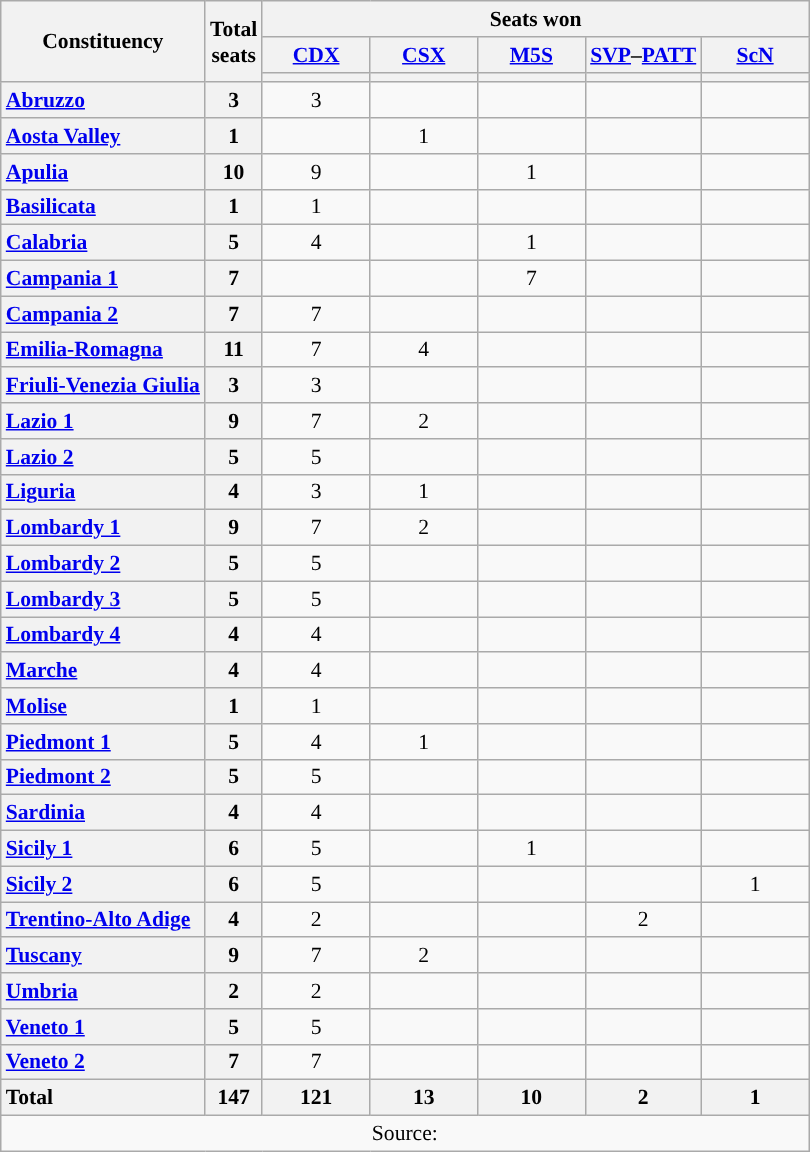<table class="wikitable" style="text-align:center; font-size: 0.9em;">
<tr>
<th rowspan="3">Constituency</th>
<th rowspan="3">Total<br>seats</th>
<th colspan="5">Seats won</th>
</tr>
<tr>
<th class="unsortable" style="width:65px;"><a href='#'>CDX</a></th>
<th class="unsortable" style="width:65px;"><a href='#'>CSX</a></th>
<th class="unsortable" style="width:65px;"><a href='#'>M5S</a></th>
<th class="unsortable" style="width:65px;"><a href='#'>SVP</a>–<a href='#'>PATT</a></th>
<th class="unsortable" style="width:65px;"><a href='#'>ScN</a></th>
</tr>
<tr>
<th style="background:"></th>
<th style="background:"></th>
<th style="background:"></th>
<th style="background:"></th>
<th style="background:"></th>
</tr>
<tr>
<th style="text-align: left;"><a href='#'>Abruzzo</a></th>
<th>3</th>
<td>3</td>
<td></td>
<td></td>
<td></td>
<td></td>
</tr>
<tr>
<th style="text-align: left;"><a href='#'>Aosta Valley</a></th>
<th>1</th>
<td></td>
<td>1</td>
<td></td>
<td></td>
<td></td>
</tr>
<tr>
<th style="text-align: left;"><a href='#'>Apulia</a></th>
<th>10</th>
<td>9</td>
<td></td>
<td>1</td>
<td></td>
<td></td>
</tr>
<tr>
<th style="text-align: left;"><a href='#'>Basilicata</a></th>
<th>1</th>
<td>1</td>
<td></td>
<td></td>
<td></td>
<td></td>
</tr>
<tr>
<th style="text-align: left;"><a href='#'>Calabria</a></th>
<th>5</th>
<td>4</td>
<td></td>
<td>1</td>
<td></td>
<td></td>
</tr>
<tr>
<th style="text-align: left;"><a href='#'>Campania 1</a></th>
<th>7</th>
<td></td>
<td></td>
<td>7</td>
<td></td>
<td></td>
</tr>
<tr>
<th style="text-align: left;"><a href='#'>Campania 2</a></th>
<th>7</th>
<td>7</td>
<td></td>
<td></td>
<td></td>
<td></td>
</tr>
<tr>
<th style="text-align: left;"><a href='#'>Emilia-Romagna</a></th>
<th>11</th>
<td>7</td>
<td>4</td>
<td></td>
<td></td>
<td></td>
</tr>
<tr>
<th style="text-align: left;"><a href='#'>Friuli-Venezia Giulia</a></th>
<th>3</th>
<td>3</td>
<td></td>
<td></td>
<td></td>
<td></td>
</tr>
<tr>
<th style="text-align: left;"><a href='#'>Lazio 1</a></th>
<th>9</th>
<td>7</td>
<td>2</td>
<td></td>
<td></td>
<td></td>
</tr>
<tr>
<th style="text-align: left;"><a href='#'>Lazio 2</a></th>
<th>5</th>
<td>5</td>
<td></td>
<td></td>
<td></td>
<td></td>
</tr>
<tr>
<th style="text-align: left;"><a href='#'>Liguria</a></th>
<th>4</th>
<td>3</td>
<td>1</td>
<td></td>
<td></td>
<td></td>
</tr>
<tr>
<th style="text-align: left;"><a href='#'>Lombardy 1</a></th>
<th>9</th>
<td>7</td>
<td>2</td>
<td></td>
<td></td>
<td></td>
</tr>
<tr>
<th style="text-align: left;"><a href='#'>Lombardy 2</a></th>
<th>5</th>
<td>5</td>
<td></td>
<td></td>
<td></td>
<td></td>
</tr>
<tr>
<th style="text-align: left;"><a href='#'>Lombardy 3</a></th>
<th>5</th>
<td>5</td>
<td></td>
<td></td>
<td></td>
<td></td>
</tr>
<tr>
<th style="text-align: left;"><a href='#'>Lombardy 4</a></th>
<th>4</th>
<td>4</td>
<td></td>
<td></td>
<td></td>
<td></td>
</tr>
<tr>
<th style="text-align: left;"><a href='#'>Marche</a></th>
<th>4</th>
<td>4</td>
<td></td>
<td></td>
<td></td>
<td></td>
</tr>
<tr>
<th style="text-align: left;"><a href='#'>Molise</a></th>
<th>1</th>
<td>1</td>
<td></td>
<td></td>
<td></td>
<td></td>
</tr>
<tr>
<th style="text-align: left;"><a href='#'>Piedmont 1</a></th>
<th>5</th>
<td>4</td>
<td>1</td>
<td></td>
<td></td>
<td></td>
</tr>
<tr>
<th style="text-align: left;"><a href='#'>Piedmont 2</a></th>
<th>5</th>
<td>5</td>
<td></td>
<td></td>
<td></td>
<td></td>
</tr>
<tr>
<th style="text-align: left;"><a href='#'>Sardinia</a></th>
<th>4</th>
<td>4</td>
<td></td>
<td></td>
<td></td>
<td></td>
</tr>
<tr>
<th style="text-align: left;"><a href='#'>Sicily 1</a></th>
<th>6</th>
<td>5</td>
<td></td>
<td>1</td>
<td></td>
<td></td>
</tr>
<tr>
<th style="text-align: left;"><a href='#'>Sicily 2</a></th>
<th>6</th>
<td>5</td>
<td></td>
<td></td>
<td></td>
<td>1</td>
</tr>
<tr>
<th style="text-align: left;"><a href='#'>Trentino-Alto Adige</a></th>
<th>4</th>
<td>2</td>
<td></td>
<td></td>
<td>2</td>
<td></td>
</tr>
<tr>
<th style="text-align: left;"><a href='#'>Tuscany</a></th>
<th>9</th>
<td>7</td>
<td>2</td>
<td></td>
<td></td>
<td></td>
</tr>
<tr>
<th style="text-align: left;"><a href='#'>Umbria</a></th>
<th>2</th>
<td>2</td>
<td></td>
<td></td>
<td></td>
<td></td>
</tr>
<tr>
<th style="text-align: left;"><a href='#'>Veneto 1</a></th>
<th>5</th>
<td>5</td>
<td></td>
<td></td>
<td></td>
<td></td>
</tr>
<tr>
<th style="text-align: left;"><a href='#'>Veneto 2</a></th>
<th>7</th>
<td>7</td>
<td></td>
<td></td>
<td></td>
<td></td>
</tr>
<tr>
<th style="text-align: left;">Total</th>
<th>147</th>
<th>121</th>
<th>13</th>
<th>10</th>
<th>2</th>
<th>1</th>
</tr>
<tr>
<td colspan="7">Source: </td>
</tr>
</table>
